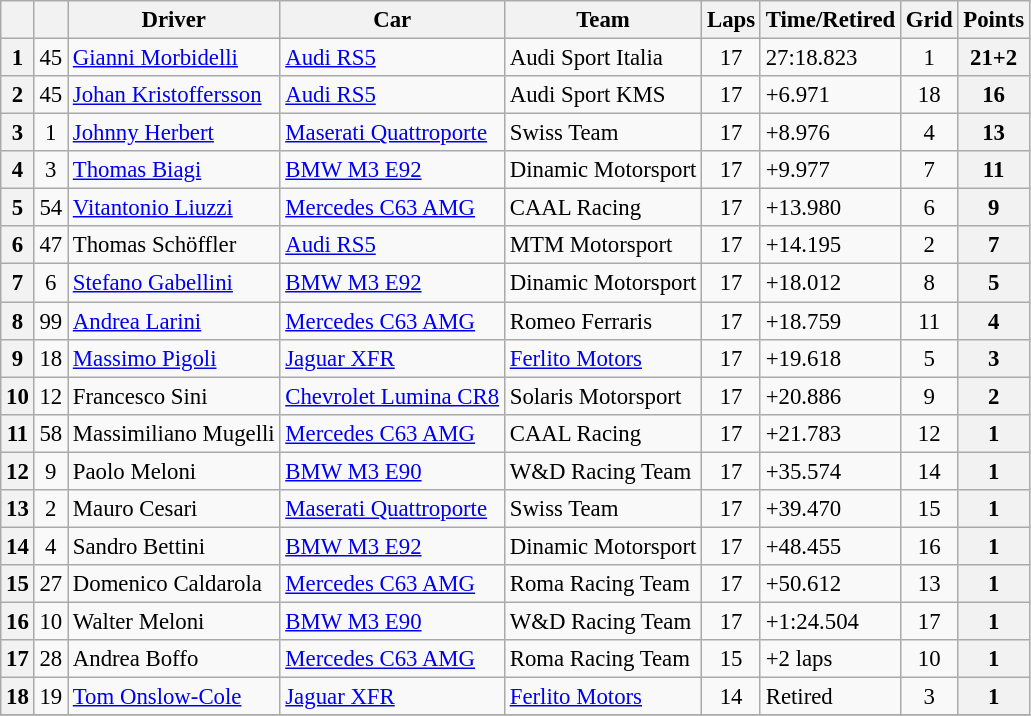<table class="wikitable sortable" style="font-size:95%">
<tr>
<th></th>
<th></th>
<th>Driver</th>
<th>Car</th>
<th>Team</th>
<th>Laps</th>
<th>Time/Retired</th>
<th>Grid</th>
<th>Points</th>
</tr>
<tr>
<th>1</th>
<td align=center>45</td>
<td> <a href='#'>Gianni Morbidelli</a></td>
<td><a href='#'>Audi RS5</a></td>
<td> Audi Sport Italia</td>
<td align=center>17</td>
<td>27:18.823</td>
<td align=center>1</td>
<th>21+2</th>
</tr>
<tr>
<th>2</th>
<td align=center>45</td>
<td> <a href='#'>Johan Kristoffersson</a></td>
<td><a href='#'>Audi RS5</a></td>
<td> Audi Sport KMS</td>
<td align=center>17</td>
<td>+6.971</td>
<td align=center>18</td>
<th>16</th>
</tr>
<tr>
<th>3</th>
<td align=center>1</td>
<td> <a href='#'>Johnny Herbert</a></td>
<td><a href='#'>Maserati Quattroporte</a></td>
<td> Swiss Team</td>
<td align=center>17</td>
<td>+8.976</td>
<td align=center>4</td>
<th>13</th>
</tr>
<tr>
<th>4</th>
<td align=center>3</td>
<td> <a href='#'>Thomas Biagi</a></td>
<td><a href='#'>BMW M3 E92</a></td>
<td> Dinamic Motorsport</td>
<td align=center>17</td>
<td>+9.977</td>
<td align=center>7</td>
<th>11</th>
</tr>
<tr>
<th>5</th>
<td align=center>54</td>
<td> <a href='#'>Vitantonio Liuzzi</a></td>
<td><a href='#'>Mercedes C63 AMG</a></td>
<td> CAAL Racing</td>
<td align=center>17</td>
<td>+13.980</td>
<td align=center>6</td>
<th>9</th>
</tr>
<tr>
<th>6</th>
<td align=center>47</td>
<td> Thomas Schöffler</td>
<td><a href='#'>Audi RS5</a></td>
<td> MTM Motorsport</td>
<td align=center>17</td>
<td>+14.195</td>
<td align=center>2</td>
<th>7</th>
</tr>
<tr>
<th>7</th>
<td align=center>6</td>
<td> <a href='#'>Stefano Gabellini</a></td>
<td><a href='#'>BMW M3 E92</a></td>
<td> Dinamic Motorsport</td>
<td align=center>17</td>
<td>+18.012</td>
<td align=center>8</td>
<th>5</th>
</tr>
<tr>
<th>8</th>
<td align=center>99</td>
<td> <a href='#'>Andrea Larini</a></td>
<td><a href='#'>Mercedes C63 AMG</a></td>
<td> Romeo Ferraris</td>
<td align=center>17</td>
<td>+18.759</td>
<td align=center>11</td>
<th>4</th>
</tr>
<tr>
<th>9</th>
<td align=center>18</td>
<td> <a href='#'>Massimo Pigoli</a></td>
<td><a href='#'>Jaguar XFR</a></td>
<td> <a href='#'>Ferlito Motors</a></td>
<td align=center>17</td>
<td>+19.618</td>
<td align=center>5</td>
<th>3</th>
</tr>
<tr>
<th>10</th>
<td align=center>12</td>
<td> Francesco Sini</td>
<td><a href='#'>Chevrolet Lumina CR8</a></td>
<td> Solaris Motorsport</td>
<td align=center>17</td>
<td>+20.886</td>
<td align=center>9</td>
<th>2</th>
</tr>
<tr>
<th>11</th>
<td align=center>58</td>
<td> Massimiliano Mugelli</td>
<td><a href='#'>Mercedes C63 AMG</a></td>
<td> CAAL Racing</td>
<td align=center>17</td>
<td>+21.783</td>
<td align=center>12</td>
<th>1</th>
</tr>
<tr>
<th>12</th>
<td align=center>9</td>
<td> Paolo Meloni</td>
<td><a href='#'>BMW M3 E90</a></td>
<td> W&D Racing Team</td>
<td align=center>17</td>
<td>+35.574</td>
<td align=center>14</td>
<th>1</th>
</tr>
<tr>
<th>13</th>
<td align=center>2</td>
<td> Mauro Cesari</td>
<td><a href='#'>Maserati Quattroporte</a></td>
<td> Swiss Team</td>
<td align=center>17</td>
<td>+39.470</td>
<td align=center>15</td>
<th>1</th>
</tr>
<tr>
<th>14</th>
<td align=center>4</td>
<td> Sandro Bettini</td>
<td><a href='#'>BMW M3 E92</a></td>
<td> Dinamic Motorsport</td>
<td align=center>17</td>
<td>+48.455</td>
<td align=center>16</td>
<th>1</th>
</tr>
<tr>
<th>15</th>
<td align=center>27</td>
<td> Domenico Caldarola</td>
<td><a href='#'>Mercedes C63 AMG</a></td>
<td> Roma Racing Team</td>
<td align=center>17</td>
<td>+50.612</td>
<td align=center>13</td>
<th>1</th>
</tr>
<tr>
<th>16</th>
<td align=center>10</td>
<td> Walter Meloni</td>
<td><a href='#'>BMW M3 E90</a></td>
<td> W&D Racing Team</td>
<td align=center>17</td>
<td>+1:24.504</td>
<td align=center>17</td>
<th>1</th>
</tr>
<tr>
<th>17</th>
<td align=center>28</td>
<td> Andrea Boffo</td>
<td><a href='#'>Mercedes C63 AMG</a></td>
<td> Roma Racing Team</td>
<td align=center>15</td>
<td>+2 laps</td>
<td align=center>10</td>
<th>1</th>
</tr>
<tr>
<th>18</th>
<td align=center>19</td>
<td> <a href='#'>Tom Onslow-Cole</a></td>
<td><a href='#'>Jaguar XFR</a></td>
<td> <a href='#'>Ferlito Motors</a></td>
<td align=center>14</td>
<td>Retired</td>
<td align=center>3</td>
<th>1</th>
</tr>
<tr>
</tr>
</table>
